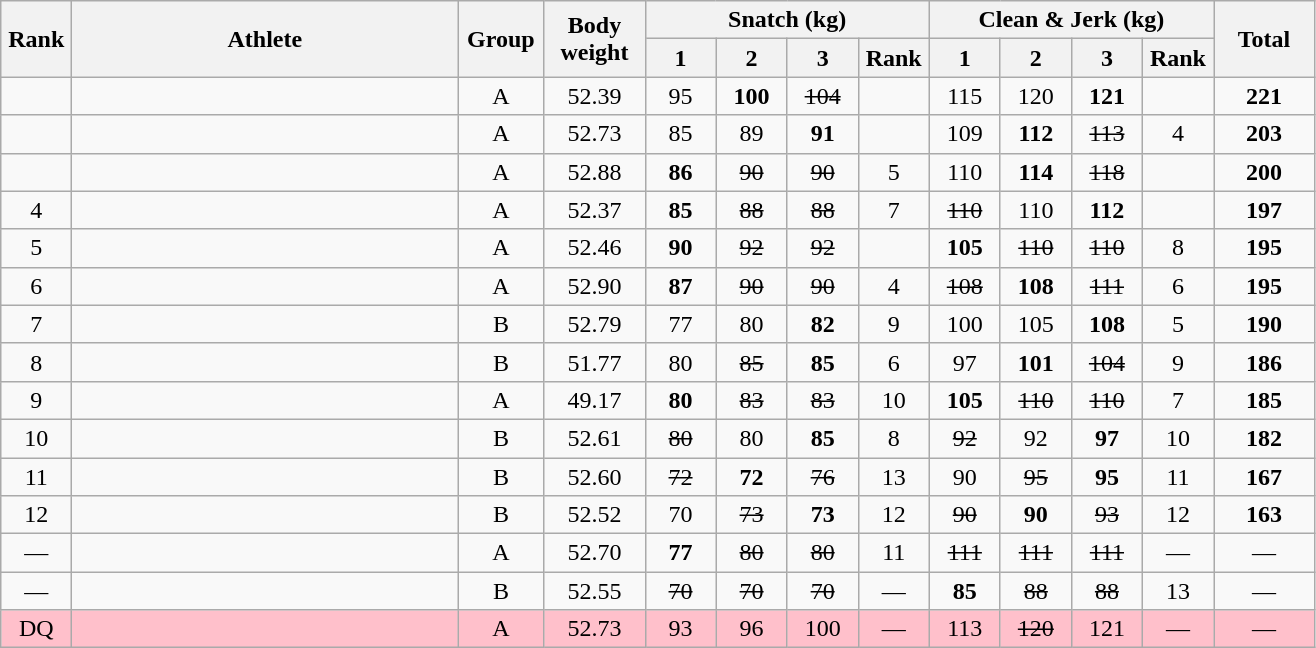<table class = "wikitable" style="text-align:center;">
<tr>
<th rowspan=2 width=40>Rank</th>
<th rowspan=2 width=250>Athlete</th>
<th rowspan=2 width=50>Group</th>
<th rowspan=2 width=60>Body weight</th>
<th colspan=4>Snatch (kg)</th>
<th colspan=4>Clean & Jerk (kg)</th>
<th rowspan=2 width=60>Total</th>
</tr>
<tr>
<th width=40>1</th>
<th width=40>2</th>
<th width=40>3</th>
<th width=40>Rank</th>
<th width=40>1</th>
<th width=40>2</th>
<th width=40>3</th>
<th width=40>Rank</th>
</tr>
<tr>
<td></td>
<td align=left></td>
<td>A</td>
<td>52.39</td>
<td>95</td>
<td><strong>100</strong></td>
<td><s>104</s></td>
<td></td>
<td>115</td>
<td>120</td>
<td><strong>121</strong></td>
<td></td>
<td><strong>221</strong></td>
</tr>
<tr>
<td></td>
<td align=left></td>
<td>A</td>
<td>52.73</td>
<td>85</td>
<td>89</td>
<td><strong>91</strong></td>
<td></td>
<td>109</td>
<td><strong>112</strong></td>
<td><s>113</s></td>
<td>4</td>
<td><strong>203</strong></td>
</tr>
<tr>
<td></td>
<td align=left></td>
<td>A</td>
<td>52.88</td>
<td><strong>86</strong></td>
<td><s>90</s></td>
<td><s>90</s></td>
<td>5</td>
<td>110</td>
<td><strong>114</strong></td>
<td><s>118</s></td>
<td></td>
<td><strong>200</strong></td>
</tr>
<tr>
<td>4</td>
<td align=left></td>
<td>A</td>
<td>52.37</td>
<td><strong>85</strong></td>
<td><s>88</s></td>
<td><s>88</s></td>
<td>7</td>
<td><s>110</s></td>
<td>110</td>
<td><strong>112</strong></td>
<td></td>
<td><strong>197</strong></td>
</tr>
<tr>
<td>5</td>
<td align=left></td>
<td>A</td>
<td>52.46</td>
<td><strong>90</strong></td>
<td><s>92</s></td>
<td><s>92</s></td>
<td></td>
<td><strong>105</strong></td>
<td><s>110</s></td>
<td><s>110</s></td>
<td>8</td>
<td><strong>195</strong></td>
</tr>
<tr>
<td>6</td>
<td align=left></td>
<td>A</td>
<td>52.90</td>
<td><strong>87</strong></td>
<td><s>90</s></td>
<td><s>90</s></td>
<td>4</td>
<td><s>108</s></td>
<td><strong>108</strong></td>
<td><s>111</s></td>
<td>6</td>
<td><strong>195</strong></td>
</tr>
<tr>
<td>7</td>
<td align=left></td>
<td>B</td>
<td>52.79</td>
<td>77</td>
<td>80</td>
<td><strong>82</strong></td>
<td>9</td>
<td>100</td>
<td>105</td>
<td><strong>108</strong></td>
<td>5</td>
<td><strong>190</strong></td>
</tr>
<tr>
<td>8</td>
<td align=left></td>
<td>B</td>
<td>51.77</td>
<td>80</td>
<td><s>85</s></td>
<td><strong>85</strong></td>
<td>6</td>
<td>97</td>
<td><strong>101</strong></td>
<td><s>104</s></td>
<td>9</td>
<td><strong>186</strong></td>
</tr>
<tr>
<td>9</td>
<td align=left></td>
<td>A</td>
<td>49.17</td>
<td><strong>80</strong></td>
<td><s>83</s></td>
<td><s>83</s></td>
<td>10</td>
<td><strong>105</strong></td>
<td><s>110</s></td>
<td><s>110</s></td>
<td>7</td>
<td><strong>185</strong></td>
</tr>
<tr>
<td>10</td>
<td align=left></td>
<td>B</td>
<td>52.61</td>
<td><s>80</s></td>
<td>80</td>
<td><strong>85</strong></td>
<td>8</td>
<td><s>92</s></td>
<td>92</td>
<td><strong>97</strong></td>
<td>10</td>
<td><strong>182</strong></td>
</tr>
<tr>
<td>11</td>
<td align=left></td>
<td>B</td>
<td>52.60</td>
<td><s>72</s></td>
<td><strong>72</strong></td>
<td><s>76</s></td>
<td>13</td>
<td>90</td>
<td><s>95</s></td>
<td><strong>95</strong></td>
<td>11</td>
<td><strong>167</strong></td>
</tr>
<tr>
<td>12</td>
<td align=left></td>
<td>B</td>
<td>52.52</td>
<td>70</td>
<td><s>73</s></td>
<td><strong>73</strong></td>
<td>12</td>
<td><s>90</s></td>
<td><strong>90</strong></td>
<td><s>93</s></td>
<td>12</td>
<td><strong>163</strong></td>
</tr>
<tr>
<td>—</td>
<td align=left></td>
<td>A</td>
<td>52.70</td>
<td><strong>77</strong></td>
<td><s>80</s></td>
<td><s>80</s></td>
<td>11</td>
<td><s>111</s></td>
<td><s>111</s></td>
<td><s>111</s></td>
<td>—</td>
<td>—</td>
</tr>
<tr>
<td>—</td>
<td align=left></td>
<td>B</td>
<td>52.55</td>
<td><s>70</s></td>
<td><s>70</s></td>
<td><s>70</s></td>
<td>—</td>
<td><strong>85</strong></td>
<td><s>88</s></td>
<td><s>88</s></td>
<td>13</td>
<td>—</td>
</tr>
<tr bgcolor=pink>
<td>DQ</td>
<td align=left></td>
<td>A</td>
<td>52.73</td>
<td>93</td>
<td>96</td>
<td>100</td>
<td>—</td>
<td>113</td>
<td><s>120</s></td>
<td>121</td>
<td>—</td>
<td>—</td>
</tr>
</table>
